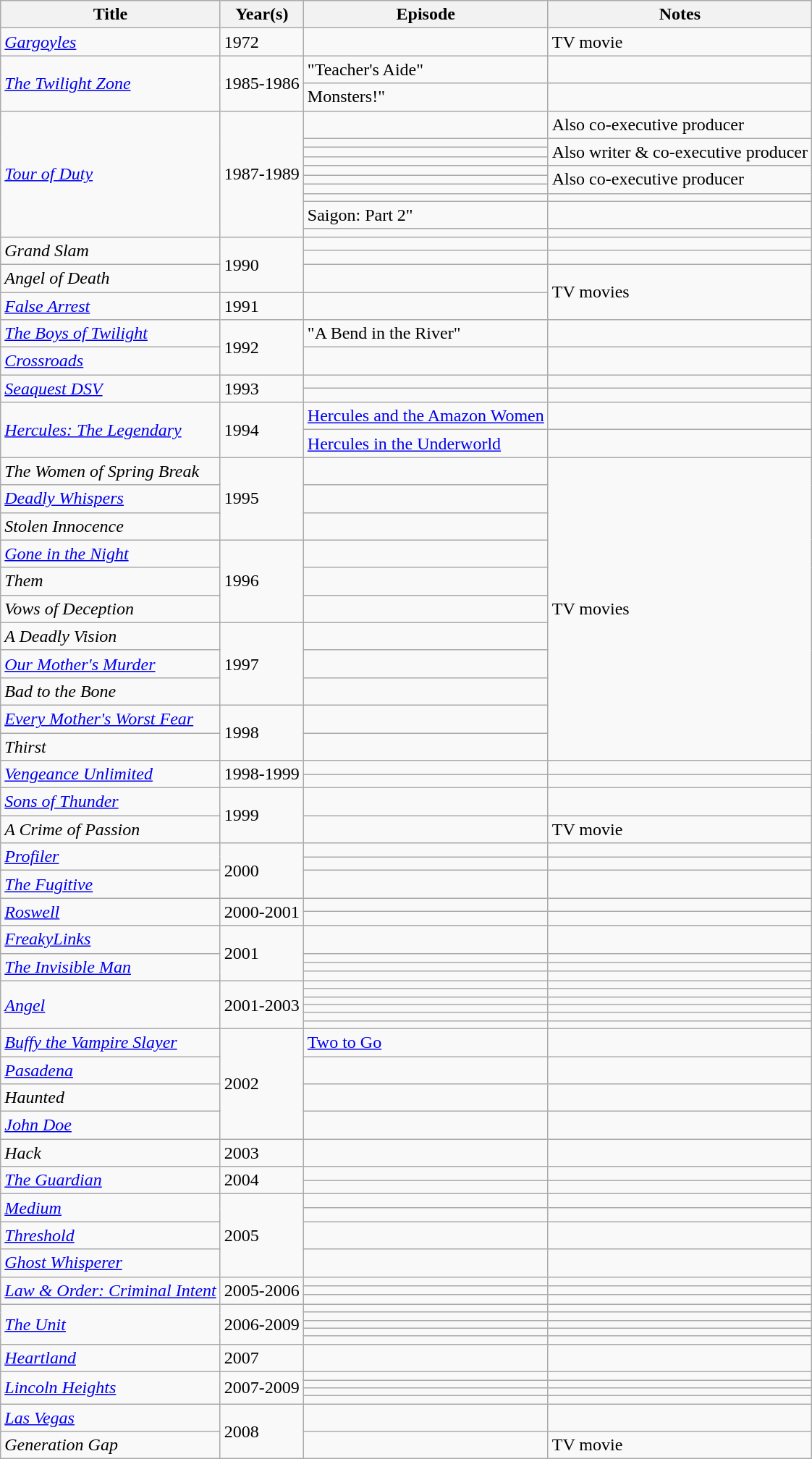<table class="wikitable sortable">
<tr>
<th>Title</th>
<th>Year(s)</th>
<th>Episode</th>
<th>Notes</th>
</tr>
<tr>
<td><em><a href='#'>Gargoyles</a></em></td>
<td>1972</td>
<td></td>
<td>TV movie</td>
</tr>
<tr>
<td rowspan="2"><em><a href='#'>The Twilight Zone</a></em></td>
<td rowspan="2">1985-1986</td>
<td>"Teacher's Aide"</td>
<td></td>
</tr>
<tr>
<td>Monsters!"</td>
<td></td>
</tr>
<tr>
<td rowspan="10"><em><a href='#'>Tour of Duty</a></em></td>
<td rowspan="10">1987-1989</td>
<td></td>
<td>Also co-executive producer</td>
</tr>
<tr>
<td></td>
<td rowspan="3">Also writer & co-executive producer</td>
</tr>
<tr>
<td></td>
</tr>
<tr>
<td></td>
</tr>
<tr>
<td></td>
<td rowspan="3">Also co-executive producer</td>
</tr>
<tr>
<td></td>
</tr>
<tr>
<td></td>
</tr>
<tr>
<td></td>
<td></td>
</tr>
<tr>
<td>Saigon: Part 2"</td>
<td></td>
</tr>
<tr>
<td></td>
<td></td>
</tr>
<tr>
<td rowspan="2"><em>Grand Slam</em></td>
<td rowspan="3">1990</td>
<td></td>
<td></td>
</tr>
<tr>
<td></td>
<td></td>
</tr>
<tr>
<td><em>Angel of Death</em></td>
<td></td>
<td rowspan="2">TV movies</td>
</tr>
<tr>
<td><em><a href='#'>False Arrest</a></em></td>
<td>1991</td>
<td></td>
</tr>
<tr>
<td><em><a href='#'>The Boys of Twilight</a></em></td>
<td rowspan="2">1992</td>
<td>"A Bend in the River"</td>
<td></td>
</tr>
<tr>
<td><em><a href='#'>Crossroads</a></em></td>
<td></td>
<td></td>
</tr>
<tr>
<td rowspan="2"><em><a href='#'>Seaquest DSV</a></em></td>
<td rowspan="2">1993</td>
<td></td>
<td></td>
</tr>
<tr>
<td></td>
<td></td>
</tr>
<tr>
<td rowspan="2"><em><a href='#'>Hercules: The Legendary</a></em></td>
<td rowspan="2">1994</td>
<td><a href='#'>Hercules and the Amazon Women</a></td>
<td></td>
</tr>
<tr>
<td><a href='#'>Hercules in the Underworld</a></td>
<td></td>
</tr>
<tr>
<td><em>The Women of Spring Break</em></td>
<td rowspan="3">1995</td>
<td></td>
<td rowspan="11">TV movies</td>
</tr>
<tr>
<td><em><a href='#'>Deadly Whispers</a></em></td>
<td></td>
</tr>
<tr>
<td><em>Stolen Innocence</em></td>
<td></td>
</tr>
<tr>
<td><em><a href='#'>Gone in the Night</a></em></td>
<td rowspan="3">1996</td>
<td></td>
</tr>
<tr>
<td><em>Them</em></td>
<td></td>
</tr>
<tr>
<td><em>Vows of Deception</em></td>
<td></td>
</tr>
<tr>
<td><em>A Deadly Vision</em></td>
<td rowspan="3">1997</td>
<td></td>
</tr>
<tr>
<td><em><a href='#'>Our Mother's Murder</a></em></td>
<td></td>
</tr>
<tr>
<td><em>Bad to the Bone</em></td>
<td></td>
</tr>
<tr>
<td><em><a href='#'>Every Mother's Worst Fear</a></em></td>
<td rowspan="2">1998</td>
<td></td>
</tr>
<tr>
<td><em>Thirst</em></td>
<td></td>
</tr>
<tr>
<td rowspan="2"><em><a href='#'>Vengeance Unlimited</a></em></td>
<td rowspan="2">1998-1999</td>
<td></td>
<td></td>
</tr>
<tr>
<td></td>
<td></td>
</tr>
<tr>
<td><em><a href='#'>Sons of Thunder</a></em></td>
<td rowspan="2">1999</td>
<td></td>
<td></td>
</tr>
<tr>
<td><em>A Crime of Passion</em></td>
<td></td>
<td>TV movie</td>
</tr>
<tr>
<td rowspan="2"><a href='#'><em>Profiler</em></a></td>
<td rowspan="3">2000</td>
<td></td>
<td></td>
</tr>
<tr>
<td></td>
<td></td>
</tr>
<tr>
<td><em><a href='#'>The Fugitive</a></em></td>
<td></td>
<td></td>
</tr>
<tr>
<td rowspan="2"><em><a href='#'>Roswell</a></em></td>
<td rowspan="2">2000-2001</td>
<td></td>
<td></td>
</tr>
<tr>
<td></td>
<td></td>
</tr>
<tr>
<td><em><a href='#'>FreakyLinks</a></em></td>
<td rowspan="4">2001</td>
<td></td>
<td></td>
</tr>
<tr>
<td rowspan="3"><em><a href='#'>The Invisible Man</a></em></td>
<td></td>
<td></td>
</tr>
<tr>
<td></td>
<td></td>
</tr>
<tr>
<td></td>
<td></td>
</tr>
<tr>
<td rowspan="6"><em><a href='#'>Angel</a></em></td>
<td rowspan="6">2001-2003</td>
<td></td>
<td></td>
</tr>
<tr>
<td></td>
<td></td>
</tr>
<tr>
<td></td>
<td></td>
</tr>
<tr>
<td></td>
<td></td>
</tr>
<tr>
<td></td>
<td></td>
</tr>
<tr>
<td></td>
<td></td>
</tr>
<tr>
<td><em><a href='#'>Buffy the Vampire Slayer</a></em></td>
<td rowspan="4">2002</td>
<td><a href='#'>Two to Go</a></td>
<td></td>
</tr>
<tr>
<td><em><a href='#'>Pasadena</a></em></td>
<td></td>
<td></td>
</tr>
<tr>
<td><em>Haunted</em></td>
<td></td>
<td></td>
</tr>
<tr>
<td><em><a href='#'>John Doe</a></em></td>
<td></td>
<td></td>
</tr>
<tr>
<td><em>Hack</em></td>
<td>2003</td>
<td></td>
<td></td>
</tr>
<tr>
<td rowspan="2"><em><a href='#'>The Guardian</a></em></td>
<td rowspan="2">2004</td>
<td></td>
<td></td>
</tr>
<tr>
<td></td>
<td></td>
</tr>
<tr>
<td rowspan="2"><em><a href='#'>Medium</a></em></td>
<td rowspan="4">2005</td>
<td></td>
<td></td>
</tr>
<tr>
<td></td>
<td></td>
</tr>
<tr>
<td><em><a href='#'>Threshold</a></em></td>
<td></td>
<td></td>
</tr>
<tr>
<td><em><a href='#'>Ghost Whisperer</a></em></td>
<td></td>
<td></td>
</tr>
<tr>
<td rowspan="3"><em><a href='#'>Law & Order: Criminal Intent</a></em></td>
<td rowspan="3">2005-2006</td>
<td></td>
<td></td>
</tr>
<tr>
<td></td>
<td></td>
</tr>
<tr>
<td></td>
<td></td>
</tr>
<tr>
<td rowspan="5"><em><a href='#'>The Unit</a></em></td>
<td rowspan="5">2006-2009</td>
<td></td>
<td></td>
</tr>
<tr>
<td></td>
<td></td>
</tr>
<tr>
<td></td>
<td></td>
</tr>
<tr>
<td></td>
<td></td>
</tr>
<tr>
<td></td>
<td></td>
</tr>
<tr>
<td><em><a href='#'>Heartland</a></em></td>
<td>2007</td>
<td></td>
<td></td>
</tr>
<tr>
<td rowspan="4"><em><a href='#'>Lincoln Heights</a></em></td>
<td rowspan="4">2007-2009</td>
<td></td>
<td></td>
</tr>
<tr>
<td></td>
<td></td>
</tr>
<tr>
<td></td>
<td></td>
</tr>
<tr>
<td></td>
<td></td>
</tr>
<tr>
<td><em><a href='#'>Las Vegas</a></em></td>
<td rowspan="2">2008</td>
<td></td>
<td></td>
</tr>
<tr>
<td><em>Generation Gap</em></td>
<td></td>
<td>TV movie</td>
</tr>
</table>
